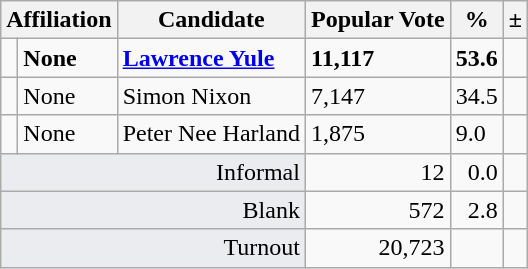<table class="wikitable col4right col5right">
<tr>
<th colspan="2">Affiliation</th>
<th>Candidate</th>
<th>Popular Vote</th>
<th>%</th>
<th>±</th>
</tr>
<tr>
<td></td>
<td><strong>None</strong></td>
<td><strong><a href='#'>Lawrence Yule</a></strong></td>
<td><strong>11,117</strong></td>
<td><strong>53.6</strong></td>
<td></td>
</tr>
<tr>
<td></td>
<td>None</td>
<td>Simon Nixon</td>
<td>7,147</td>
<td>34.5</td>
</tr>
<tr>
<td></td>
<td>None</td>
<td>Peter Nee Harland</td>
<td>1,875</td>
<td>9.0</td>
<td></td>
</tr>
<tr>
<td colspan="3" style="text-align:right;background-color:#eaecf0">Informal</td>
<td style="text-align:right">12</td>
<td style="text-align:right">0.0</td>
<td></td>
</tr>
<tr>
<td colspan="3" style="text-align:right;background-color:#eaecf0">Blank</td>
<td style="text-align:right">572</td>
<td style="text-align:right">2.8</td>
<td></td>
</tr>
<tr>
<td colspan="3" style="text-align:right;background-color:#eaecf0">Turnout</td>
<td style="text-align:right">20,723</td>
<td></td>
<td></td>
</tr>
</table>
